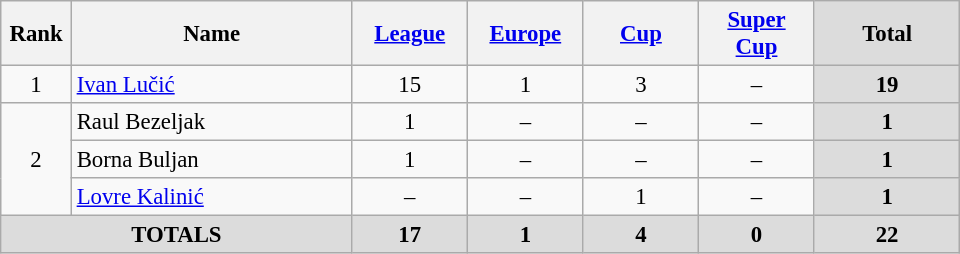<table class="wikitable" style="font-size: 95%; text-align: center;">
<tr>
<th width=40>Rank</th>
<th width=180>Name</th>
<th width=70><a href='#'>League</a></th>
<th width=70><a href='#'>Europe</a></th>
<th width=70><a href='#'>Cup</a></th>
<th width=70><a href='#'>Super Cup</a></th>
<th width=90 style="background: #DCDCDC">Total</th>
</tr>
<tr>
<td>1</td>
<td style="text-align:left;"> <a href='#'>Ivan Lučić</a></td>
<td>15</td>
<td>1</td>
<td>3</td>
<td>–</td>
<th style="background: #DCDCDC">19</th>
</tr>
<tr>
<td rowspan=3>2</td>
<td style="text-align:left;"> Raul Bezeljak</td>
<td>1</td>
<td>–</td>
<td>–</td>
<td>–</td>
<th style="background: #DCDCDC">1</th>
</tr>
<tr>
<td style="text-align:left;"> Borna Buljan</td>
<td>1</td>
<td>–</td>
<td>–</td>
<td>–</td>
<th style="background: #DCDCDC">1</th>
</tr>
<tr>
<td style="text-align:left;"> <a href='#'>Lovre Kalinić</a></td>
<td>–</td>
<td>–</td>
<td>1</td>
<td>–</td>
<th style="background: #DCDCDC">1</th>
</tr>
<tr>
<th colspan="2" align="center" style="background: #DCDCDC">TOTALS</th>
<th style="background: #DCDCDC">17</th>
<th style="background: #DCDCDC">1</th>
<th style="background: #DCDCDC">4</th>
<th style="background: #DCDCDC">0</th>
<th style="background: #DCDCDC">22</th>
</tr>
</table>
